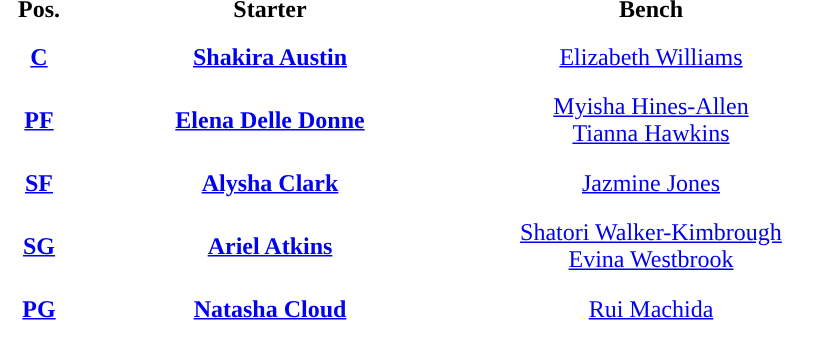<table style="text-align:center; ">
<tr>
<th width="50">Pos.</th>
<th width="250">Starter</th>
<th width="250">Bench</th>
</tr>
<tr style="height:40px; background:white; color:#092C57">
<th><a href='#'><span>C</span></a></th>
<td><strong><a href='#'>Shakira Austin</a></strong></td>
<td><a href='#'>Elizabeth Williams</a></td>
</tr>
<tr style="height:40px; background:white; color:#092C57">
<th><a href='#'><span>PF</span></a></th>
<td><strong><a href='#'>Elena Delle Donne</a></strong></td>
<td><a href='#'>Myisha Hines-Allen</a><br><a href='#'>Tianna Hawkins</a></td>
</tr>
<tr style="height:40px; background:white; color:#092C57">
<th><a href='#'><span>SF</span></a></th>
<td><strong><a href='#'>Alysha Clark</a></strong></td>
<td><a href='#'>Jazmine Jones</a></td>
</tr>
<tr style="height:40px; background:white; color:#092C57">
<th><a href='#'><span>SG</span></a></th>
<td><strong><a href='#'>Ariel Atkins</a></strong></td>
<td><a href='#'>Shatori Walker-Kimbrough</a><br><a href='#'>Evina Westbrook</a></td>
</tr>
<tr style="height:40px; background:white; color:#092C57">
<th><a href='#'><span>PG</span></a></th>
<td><strong><a href='#'>Natasha Cloud</a></strong></td>
<td><a href='#'>Rui Machida</a></td>
</tr>
</table>
